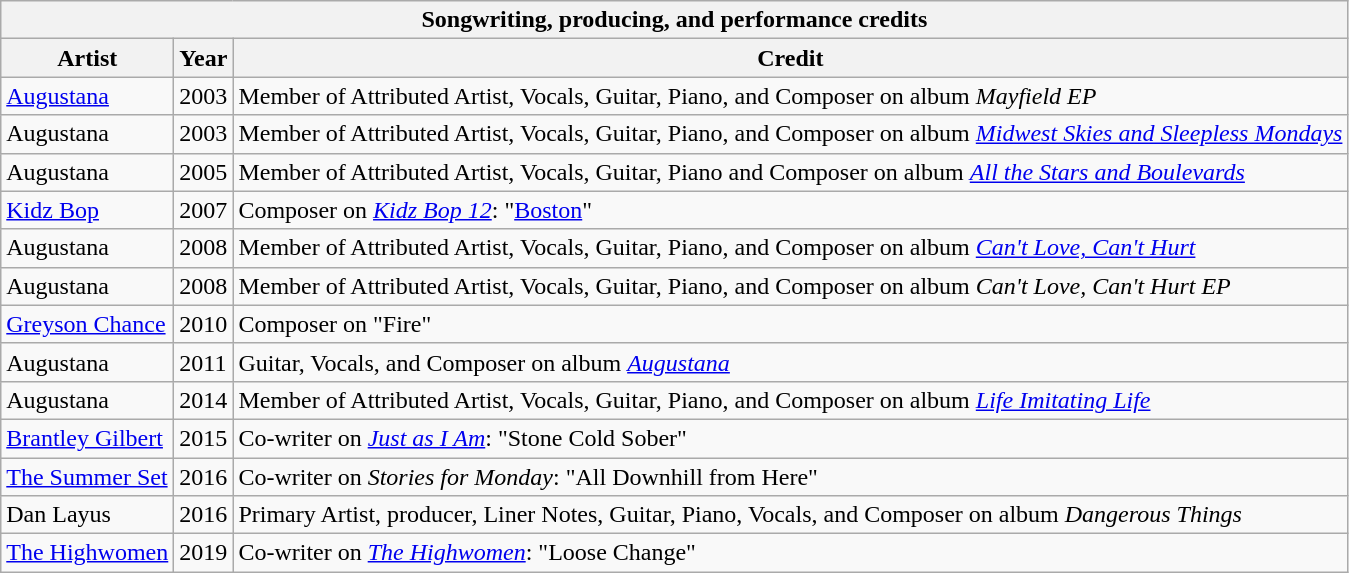<table class="wikitable">
<tr>
<th scope="col" colspan="3">Songwriting, producing, and performance credits</th>
</tr>
<tr>
<th>Artist</th>
<th>Year</th>
<th>Credit</th>
</tr>
<tr>
<td><a href='#'>Augustana</a></td>
<td>2003</td>
<td>Member of Attributed Artist, Vocals, Guitar, Piano, and Composer on album <em>Mayfield EP</em></td>
</tr>
<tr>
<td>Augustana</td>
<td>2003</td>
<td>Member of Attributed Artist, Vocals, Guitar, Piano, and Composer on album <em><a href='#'>Midwest Skies and Sleepless Mondays</a></em></td>
</tr>
<tr>
<td>Augustana</td>
<td>2005</td>
<td>Member of Attributed Artist, Vocals, Guitar, Piano and Composer on album <em><a href='#'>All the Stars and Boulevards</a></em></td>
</tr>
<tr>
<td><a href='#'>Kidz Bop</a></td>
<td>2007</td>
<td>Composer on <em><a href='#'>Kidz Bop 12</a></em>: "<a href='#'>Boston</a>"</td>
</tr>
<tr>
<td>Augustana</td>
<td>2008</td>
<td>Member of Attributed Artist, Vocals, Guitar, Piano, and Composer on album <em><a href='#'>Can't Love, Can't Hurt</a></em></td>
</tr>
<tr>
<td>Augustana</td>
<td>2008</td>
<td>Member of Attributed Artist, Vocals, Guitar, Piano, and Composer on album <em>Can't Love, Can't Hurt EP</em></td>
</tr>
<tr>
<td><a href='#'>Greyson Chance</a></td>
<td>2010</td>
<td>Composer on "Fire"</td>
</tr>
<tr>
<td>Augustana</td>
<td>2011</td>
<td>Guitar, Vocals, and Composer on album <em><a href='#'>Augustana</a></em></td>
</tr>
<tr>
<td>Augustana</td>
<td>2014</td>
<td>Member of Attributed Artist, Vocals, Guitar, Piano, and Composer on album <em><a href='#'>Life Imitating Life</a></em></td>
</tr>
<tr>
<td><a href='#'>Brantley Gilbert</a></td>
<td>2015</td>
<td>Co-writer on <em><a href='#'>Just as I Am</a></em>: "Stone Cold Sober"</td>
</tr>
<tr>
<td><a href='#'>The Summer Set</a></td>
<td>2016</td>
<td>Co-writer on <em>Stories for Monday</em>: "All Downhill from Here"</td>
</tr>
<tr>
<td>Dan Layus</td>
<td>2016</td>
<td>Primary Artist, producer, Liner Notes, Guitar, Piano, Vocals, and Composer on album <em>Dangerous Things</em></td>
</tr>
<tr>
<td><a href='#'>The Highwomen</a></td>
<td>2019</td>
<td>Co-writer on <em><a href='#'>The Highwomen</a></em>: "Loose Change"</td>
</tr>
</table>
